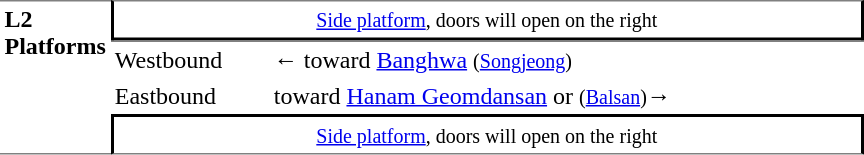<table table border=0 cellspacing=0 cellpadding=3>
<tr>
<td style="border-top:solid 1px gray;border-bottom:solid 1px gray;" width=50 rowspan=10 valign=top><strong>L2<br>Platforms</strong></td>
<td style="border-top:solid 1px gray;border-right:solid 2px black;border-left:solid 2px black;border-bottom:solid 2px black;text-align:center;" colspan=2><small><a href='#'>Side platform</a>, doors will open on the right</small></td>
</tr>
<tr>
<td style="border-bottom:solid 0px gray;border-top:solid 1px gray;" width=100>Westbound</td>
<td style="border-bottom:solid 0px gray;border-top:solid 1px gray;" width=390>←  toward <a href='#'>Banghwa</a> <small>(<a href='#'>Songjeong</a>)</small></td>
</tr>
<tr>
<td>Eastbound</td>
<td>  toward <a href='#'>Hanam Geomdansan</a> or  <small>(<a href='#'>Balsan</a>)</small>→</td>
</tr>
<tr>
<td style="border-top:solid 2px black;border-right:solid 2px black;border-left:solid 2px black;border-bottom:solid 1px gray;text-align:center;" colspan=2><small><a href='#'>Side platform</a>, doors will open on the right</small></td>
</tr>
</table>
